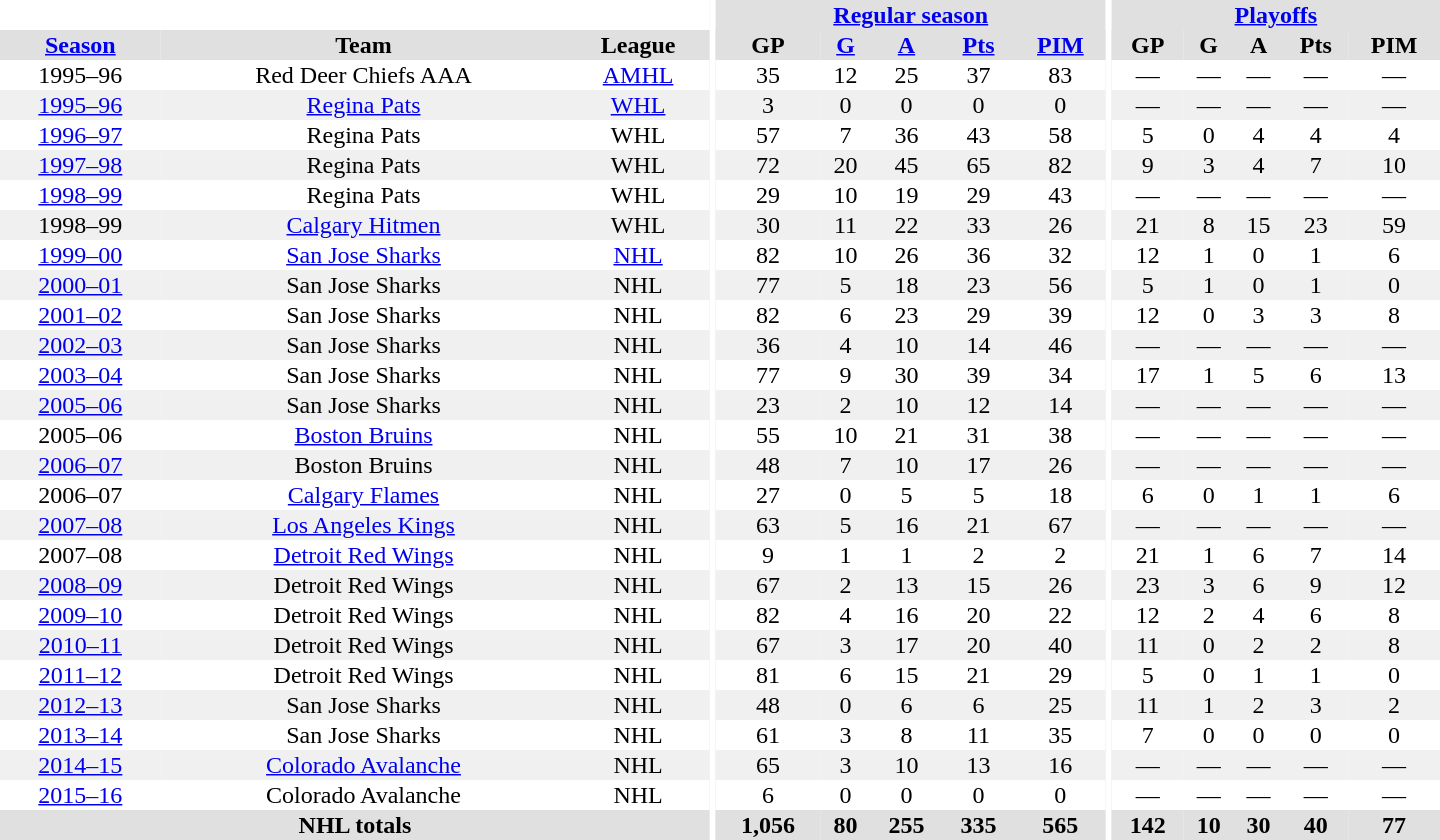<table border="0" cellpadding="1" cellspacing="0" style="text-align:center; width:60em">
<tr bgcolor="#e0e0e0">
<th colspan="3" bgcolor="#ffffff"></th>
<th rowspan="99" bgcolor="#ffffff"></th>
<th colspan="5"><a href='#'>Regular season</a></th>
<th rowspan="99" bgcolor="#ffffff"></th>
<th colspan="5"><a href='#'>Playoffs</a></th>
</tr>
<tr bgcolor="#e0e0e0">
<th><a href='#'>Season</a></th>
<th>Team</th>
<th>League</th>
<th>GP</th>
<th><a href='#'>G</a></th>
<th><a href='#'>A</a></th>
<th><a href='#'>Pts</a></th>
<th><a href='#'>PIM</a></th>
<th>GP</th>
<th>G</th>
<th>A</th>
<th>Pts</th>
<th>PIM</th>
</tr>
<tr>
<td>1995–96</td>
<td>Red Deer Chiefs AAA</td>
<td><a href='#'>AMHL</a></td>
<td>35</td>
<td>12</td>
<td>25</td>
<td>37</td>
<td>83</td>
<td>—</td>
<td>—</td>
<td>—</td>
<td>—</td>
<td>—</td>
</tr>
<tr bgcolor="#f0f0f0">
<td><a href='#'>1995–96</a></td>
<td><a href='#'>Regina Pats</a></td>
<td><a href='#'>WHL</a></td>
<td>3</td>
<td>0</td>
<td>0</td>
<td>0</td>
<td>0</td>
<td>—</td>
<td>—</td>
<td>—</td>
<td>—</td>
<td>—</td>
</tr>
<tr>
<td><a href='#'>1996–97</a></td>
<td>Regina Pats</td>
<td>WHL</td>
<td>57</td>
<td>7</td>
<td>36</td>
<td>43</td>
<td>58</td>
<td>5</td>
<td>0</td>
<td>4</td>
<td>4</td>
<td>4</td>
</tr>
<tr bgcolor="#f0f0f0">
<td><a href='#'>1997–98</a></td>
<td>Regina Pats</td>
<td>WHL</td>
<td>72</td>
<td>20</td>
<td>45</td>
<td>65</td>
<td>82</td>
<td>9</td>
<td>3</td>
<td>4</td>
<td>7</td>
<td>10</td>
</tr>
<tr>
<td><a href='#'>1998–99</a></td>
<td>Regina Pats</td>
<td>WHL</td>
<td>29</td>
<td>10</td>
<td>19</td>
<td>29</td>
<td>43</td>
<td>—</td>
<td>—</td>
<td>—</td>
<td>—</td>
<td>—</td>
</tr>
<tr bgcolor="#f0f0f0">
<td>1998–99</td>
<td><a href='#'>Calgary Hitmen</a></td>
<td>WHL</td>
<td>30</td>
<td>11</td>
<td>22</td>
<td>33</td>
<td>26</td>
<td>21</td>
<td>8</td>
<td>15</td>
<td>23</td>
<td>59</td>
</tr>
<tr>
<td><a href='#'>1999–00</a></td>
<td><a href='#'>San Jose Sharks</a></td>
<td><a href='#'>NHL</a></td>
<td>82</td>
<td>10</td>
<td>26</td>
<td>36</td>
<td>32</td>
<td>12</td>
<td>1</td>
<td>0</td>
<td>1</td>
<td>6</td>
</tr>
<tr bgcolor="#f0f0f0">
<td><a href='#'>2000–01</a></td>
<td>San Jose Sharks</td>
<td>NHL</td>
<td>77</td>
<td>5</td>
<td>18</td>
<td>23</td>
<td>56</td>
<td>5</td>
<td>1</td>
<td>0</td>
<td>1</td>
<td>0</td>
</tr>
<tr>
<td><a href='#'>2001–02</a></td>
<td>San Jose Sharks</td>
<td>NHL</td>
<td>82</td>
<td>6</td>
<td>23</td>
<td>29</td>
<td>39</td>
<td>12</td>
<td>0</td>
<td>3</td>
<td>3</td>
<td>8</td>
</tr>
<tr bgcolor="#f0f0f0">
<td><a href='#'>2002–03</a></td>
<td>San Jose Sharks</td>
<td>NHL</td>
<td>36</td>
<td>4</td>
<td>10</td>
<td>14</td>
<td>46</td>
<td>—</td>
<td>—</td>
<td>—</td>
<td>—</td>
<td>—</td>
</tr>
<tr>
<td><a href='#'>2003–04</a></td>
<td>San Jose Sharks</td>
<td>NHL</td>
<td>77</td>
<td>9</td>
<td>30</td>
<td>39</td>
<td>34</td>
<td>17</td>
<td>1</td>
<td>5</td>
<td>6</td>
<td>13</td>
</tr>
<tr bgcolor="#f0f0f0">
<td><a href='#'>2005–06</a></td>
<td>San Jose Sharks</td>
<td>NHL</td>
<td>23</td>
<td>2</td>
<td>10</td>
<td>12</td>
<td>14</td>
<td>—</td>
<td>—</td>
<td>—</td>
<td>—</td>
<td>—</td>
</tr>
<tr>
<td>2005–06</td>
<td><a href='#'>Boston Bruins</a></td>
<td>NHL</td>
<td>55</td>
<td>10</td>
<td>21</td>
<td>31</td>
<td>38</td>
<td>—</td>
<td>—</td>
<td>—</td>
<td>—</td>
<td>—</td>
</tr>
<tr bgcolor="#f0f0f0">
<td><a href='#'>2006–07</a></td>
<td>Boston Bruins</td>
<td>NHL</td>
<td>48</td>
<td>7</td>
<td>10</td>
<td>17</td>
<td>26</td>
<td>—</td>
<td>—</td>
<td>—</td>
<td>—</td>
<td>—</td>
</tr>
<tr>
<td>2006–07</td>
<td><a href='#'>Calgary Flames</a></td>
<td>NHL</td>
<td>27</td>
<td>0</td>
<td>5</td>
<td>5</td>
<td>18</td>
<td>6</td>
<td>0</td>
<td>1</td>
<td>1</td>
<td>6</td>
</tr>
<tr bgcolor="#f0f0f0">
<td><a href='#'>2007–08</a></td>
<td><a href='#'>Los Angeles Kings</a></td>
<td>NHL</td>
<td>63</td>
<td>5</td>
<td>16</td>
<td>21</td>
<td>67</td>
<td>—</td>
<td>—</td>
<td>—</td>
<td>—</td>
<td>—</td>
</tr>
<tr>
<td>2007–08</td>
<td><a href='#'>Detroit Red Wings</a></td>
<td>NHL</td>
<td>9</td>
<td>1</td>
<td>1</td>
<td>2</td>
<td>2</td>
<td>21</td>
<td>1</td>
<td>6</td>
<td>7</td>
<td>14</td>
</tr>
<tr bgcolor="#f0f0f0">
<td><a href='#'>2008–09</a></td>
<td>Detroit Red Wings</td>
<td>NHL</td>
<td>67</td>
<td>2</td>
<td>13</td>
<td>15</td>
<td>26</td>
<td>23</td>
<td>3</td>
<td>6</td>
<td>9</td>
<td>12</td>
</tr>
<tr>
<td><a href='#'>2009–10</a></td>
<td>Detroit Red Wings</td>
<td>NHL</td>
<td>82</td>
<td>4</td>
<td>16</td>
<td>20</td>
<td>22</td>
<td>12</td>
<td>2</td>
<td>4</td>
<td>6</td>
<td>8</td>
</tr>
<tr bgcolor="#f0f0f0">
<td><a href='#'>2010–11</a></td>
<td>Detroit Red Wings</td>
<td>NHL</td>
<td>67</td>
<td>3</td>
<td>17</td>
<td>20</td>
<td>40</td>
<td>11</td>
<td>0</td>
<td>2</td>
<td>2</td>
<td>8</td>
</tr>
<tr>
<td><a href='#'>2011–12</a></td>
<td>Detroit Red Wings</td>
<td>NHL</td>
<td>81</td>
<td>6</td>
<td>15</td>
<td>21</td>
<td>29</td>
<td>5</td>
<td>0</td>
<td>1</td>
<td>1</td>
<td>0</td>
</tr>
<tr bgcolor="#f0f0f0">
<td><a href='#'>2012–13</a></td>
<td>San Jose Sharks</td>
<td>NHL</td>
<td>48</td>
<td>0</td>
<td>6</td>
<td>6</td>
<td>25</td>
<td>11</td>
<td>1</td>
<td>2</td>
<td>3</td>
<td>2</td>
</tr>
<tr>
<td><a href='#'>2013–14</a></td>
<td>San Jose Sharks</td>
<td>NHL</td>
<td>61</td>
<td>3</td>
<td>8</td>
<td>11</td>
<td>35</td>
<td>7</td>
<td>0</td>
<td>0</td>
<td>0</td>
<td>0</td>
</tr>
<tr bgcolor="#f0f0f0">
<td><a href='#'>2014–15</a></td>
<td><a href='#'>Colorado Avalanche</a></td>
<td>NHL</td>
<td>65</td>
<td>3</td>
<td>10</td>
<td>13</td>
<td>16</td>
<td>—</td>
<td>—</td>
<td>—</td>
<td>—</td>
<td>—</td>
</tr>
<tr>
<td><a href='#'>2015–16</a></td>
<td>Colorado Avalanche</td>
<td>NHL</td>
<td>6</td>
<td>0</td>
<td>0</td>
<td>0</td>
<td>0</td>
<td>—</td>
<td>—</td>
<td>—</td>
<td>—</td>
<td>—</td>
</tr>
<tr bgcolor="#e0e0e0">
<th colspan="3">NHL totals</th>
<th>1,056</th>
<th>80</th>
<th>255</th>
<th>335</th>
<th>565</th>
<th>142</th>
<th>10</th>
<th>30</th>
<th>40</th>
<th>77</th>
</tr>
</table>
